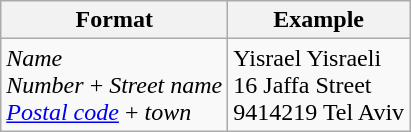<table class="wikitable">
<tr>
<th>Format</th>
<th>Example</th>
</tr>
<tr>
<td><em>Name</em><br><em>Number</em> + <em>Street name</em><br><em><a href='#'>Postal code</a></em> + <em>town</em></td>
<td>Yisrael Yisraeli<br>16 Jaffa Street<br>9414219 Tel Aviv</td>
</tr>
</table>
